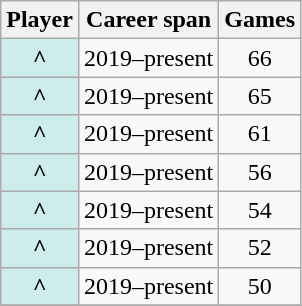<table class="wikitable plainrowheaders sortable" style="text-align:center">
<tr>
<th scope=col">Player</th>
<th scope=col">Career span</th>
<th scope=col">Games</th>
</tr>
<tr>
<th scope="row" style="background:#CFECEC">^</th>
<td>2019–present</td>
<td>66</td>
</tr>
<tr>
<th scope="row" style="background:#CFECEC">^</th>
<td>2019–present</td>
<td>65</td>
</tr>
<tr>
<th scope="row" style="background:#CFECEC">^</th>
<td>2019–present</td>
<td>61</td>
</tr>
<tr>
<th scope="row" style="background:#CFECEC">^</th>
<td>2019–present</td>
<td>56</td>
</tr>
<tr>
<th scope="row" style="background:#CFECEC">^</th>
<td>2019–present</td>
<td>54</td>
</tr>
<tr>
<th scope="row" style="background:#CFECEC">^</th>
<td>2019–present</td>
<td>52</td>
</tr>
<tr>
<th scope="row" style="background:#CFECEC">^</th>
<td>2019–present</td>
<td>50</td>
</tr>
<tr>
</tr>
</table>
